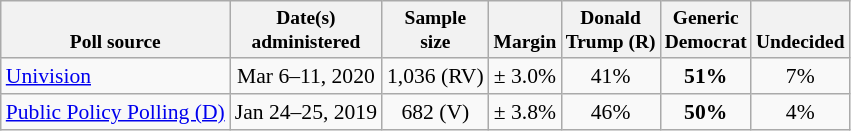<table class="wikitable" style="font-size:90%;text-align:center;">
<tr valign=bottom style="font-size:90%;">
<th>Poll source</th>
<th>Date(s)<br>administered</th>
<th>Sample<br>size</th>
<th>Margin<br></th>
<th>Donald<br>Trump (R)</th>
<th>Generic<br>Democrat</th>
<th>Undecided</th>
</tr>
<tr>
<td style="text-align:left;"><a href='#'>Univision</a></td>
<td>Mar 6–11, 2020</td>
<td>1,036 (RV)</td>
<td>± 3.0%</td>
<td>41%</td>
<td><strong>51%</strong></td>
<td>7%</td>
</tr>
<tr>
<td style="text-align:left;"><a href='#'>Public Policy Polling (D)</a></td>
<td>Jan 24–25, 2019</td>
<td>682 (V)</td>
<td>± 3.8%</td>
<td>46%</td>
<td><strong>50%</strong></td>
<td>4%</td>
</tr>
</table>
